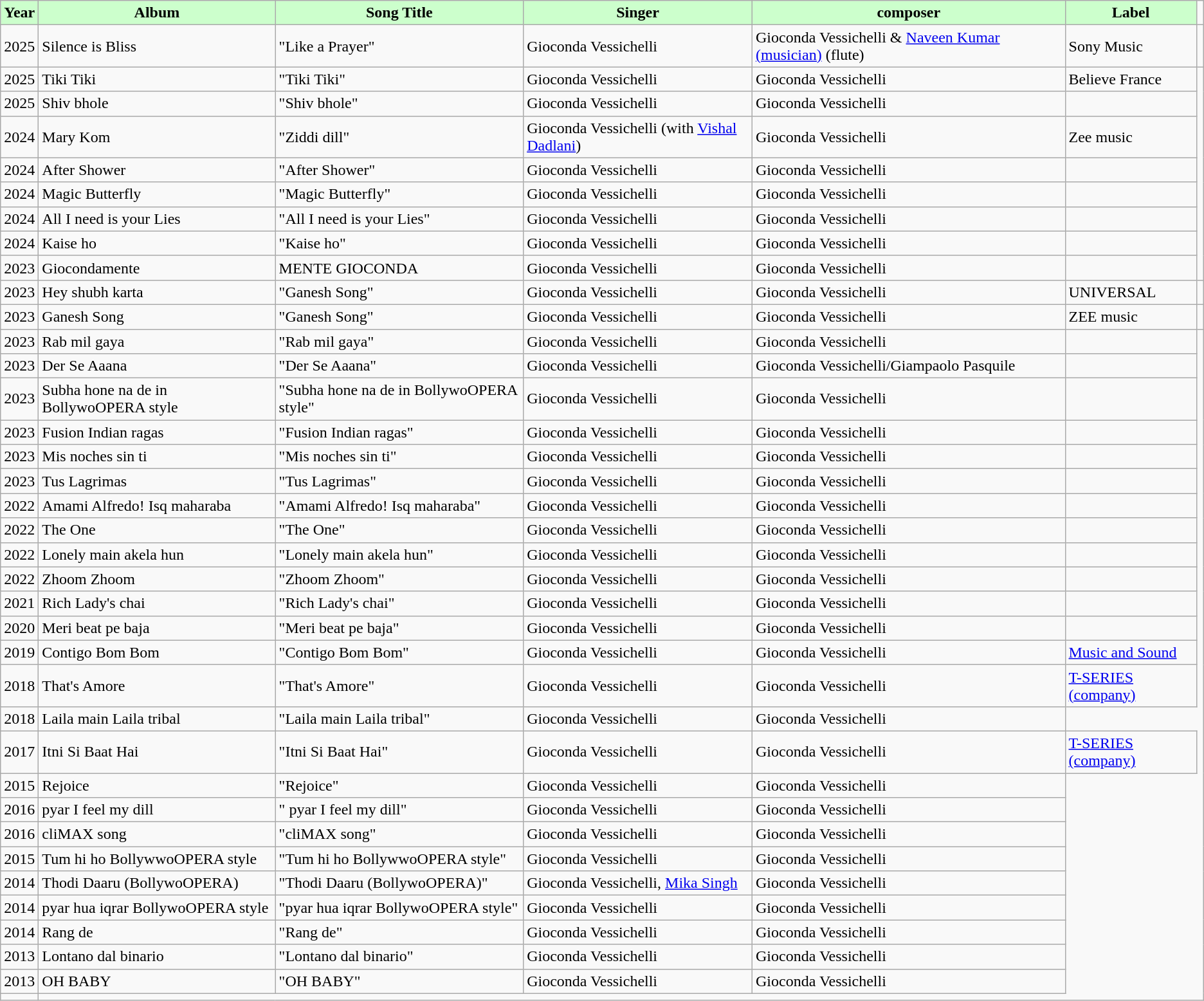<table class="wikitable sortable">
<tr style="background:#cfc; text-align:center;">
<td><strong>Year</strong></td>
<td><strong>Album</strong></td>
<td><strong>Song Title</strong></td>
<td><strong>Singer</strong></td>
<td><strong>composer</strong></td>
<td><strong>Label</strong></td>
</tr>
<tr>
<td>2025</td>
<td>Silence is Bliss</td>
<td>"Like a Prayer"</td>
<td>Gioconda Vessichelli</td>
<td>Gioconda Vessichelli & <a href='#'>Naveen Kumar (musician)</a> (flute)</td>
<td>Sony Music</td>
<td></td>
</tr>
<tr>
<td>2025</td>
<td>Tiki Tiki</td>
<td>"Tiki Tiki"</td>
<td>Gioconda Vessichelli</td>
<td>Gioconda Vessichelli</td>
<td>Believe France</td>
</tr>
<tr>
<td>2025</td>
<td>Shiv bhole</td>
<td>"Shiv bhole"</td>
<td>Gioconda Vessichelli</td>
<td>Gioconda Vessichelli</td>
<td></td>
</tr>
<tr>
<td>2024</td>
<td>Mary Kom</td>
<td>"Ziddi dill"</td>
<td>Gioconda Vessichelli (with <a href='#'>Vishal Dadlani</a>)</td>
<td>Gioconda Vessichelli</td>
<td>Zee music</td>
</tr>
<tr>
<td>2024</td>
<td>After Shower</td>
<td>"After Shower"</td>
<td>Gioconda Vessichelli</td>
<td>Gioconda Vessichelli</td>
<td></td>
</tr>
<tr>
<td>2024</td>
<td>Magic Butterfly</td>
<td>"Magic Butterfly"</td>
<td>Gioconda Vessichelli</td>
<td>Gioconda Vessichelli</td>
<td></td>
</tr>
<tr>
<td>2024</td>
<td>All I need is your Lies</td>
<td>"All I need is your Lies"</td>
<td>Gioconda Vessichelli</td>
<td>Gioconda Vessichelli</td>
<td></td>
</tr>
<tr>
<td>2024</td>
<td>Kaise ho</td>
<td>"Kaise ho"</td>
<td>Gioconda Vessichelli</td>
<td>Gioconda Vessichelli</td>
<td></td>
</tr>
<tr>
<td>2023</td>
<td>Giocondamente</td>
<td>MENTE GIOCONDA</td>
<td>Gioconda Vessichelli</td>
<td>Gioconda Vessichelli</td>
<td></td>
</tr>
<tr>
<td>2023</td>
<td>Hey shubh karta</td>
<td>"Ganesh Song"</td>
<td>Gioconda Vessichelli</td>
<td>Gioconda Vessichelli</td>
<td>UNIVERSAL</td>
<td></td>
</tr>
<tr>
<td>2023</td>
<td>Ganesh Song</td>
<td>"Ganesh Song"</td>
<td>Gioconda Vessichelli</td>
<td>Gioconda Vessichelli</td>
<td>ZEE music</td>
<td></td>
</tr>
<tr>
<td>2023</td>
<td>Rab mil gaya</td>
<td>"Rab mil gaya"</td>
<td>Gioconda Vessichelli</td>
<td>Gioconda Vessichelli</td>
<td></td>
</tr>
<tr>
<td>2023</td>
<td>Der Se Aaana</td>
<td>"Der Se Aaana"</td>
<td>Gioconda Vessichelli</td>
<td>Gioconda Vessichelli/Giampaolo Pasquile</td>
<td></td>
</tr>
<tr>
<td>2023</td>
<td>Subha hone na de in BollywoOPERA style</td>
<td>"Subha hone na de in BollywoOPERA style"</td>
<td>Gioconda Vessichelli</td>
<td>Gioconda Vessichelli</td>
<td></td>
</tr>
<tr>
<td>2023</td>
<td>Fusion Indian ragas</td>
<td>"Fusion Indian ragas"</td>
<td>Gioconda Vessichelli</td>
<td>Gioconda Vessichelli</td>
<td></td>
</tr>
<tr>
<td>2023</td>
<td>Mis noches sin ti</td>
<td>"Mis noches sin ti"</td>
<td>Gioconda Vessichelli</td>
<td>Gioconda Vessichelli</td>
<td></td>
</tr>
<tr>
<td>2023</td>
<td>Tus Lagrimas</td>
<td>"Tus Lagrimas"</td>
<td>Gioconda Vessichelli</td>
<td>Gioconda Vessichelli</td>
<td></td>
</tr>
<tr>
<td>2022</td>
<td>Amami Alfredo! Isq maharaba</td>
<td>"Amami Alfredo! Isq maharaba"</td>
<td>Gioconda Vessichelli</td>
<td>Gioconda Vessichelli</td>
<td></td>
</tr>
<tr>
<td>2022</td>
<td>The One</td>
<td>"The One"</td>
<td>Gioconda Vessichelli</td>
<td>Gioconda Vessichelli</td>
<td></td>
</tr>
<tr>
<td>2022</td>
<td>Lonely main akela hun</td>
<td>"Lonely main akela hun"</td>
<td>Gioconda Vessichelli</td>
<td>Gioconda Vessichelli</td>
<td></td>
</tr>
<tr>
<td>2022</td>
<td>Zhoom Zhoom</td>
<td>"Zhoom Zhoom"</td>
<td>Gioconda Vessichelli</td>
<td>Gioconda Vessichelli</td>
<td></td>
</tr>
<tr>
<td>2021</td>
<td>Rich Lady's chai</td>
<td>"Rich Lady's chai"</td>
<td>Gioconda Vessichelli</td>
<td>Gioconda Vessichelli</td>
<td></td>
</tr>
<tr>
<td>2020</td>
<td>Meri beat pe baja</td>
<td>"Meri beat pe baja"</td>
<td>Gioconda Vessichelli</td>
<td>Gioconda Vessichelli</td>
<td></td>
</tr>
<tr>
<td>2019</td>
<td>Contigo Bom Bom</td>
<td>"Contigo Bom Bom"</td>
<td>Gioconda Vessichelli</td>
<td>Gioconda Vessichelli</td>
<td><a href='#'>Music and Sound</a></td>
</tr>
<tr>
<td>2018</td>
<td>That's Amore</td>
<td>"That's Amore"</td>
<td>Gioconda Vessichelli</td>
<td>Gioconda Vessichelli</td>
<td><a href='#'>T-SERIES (company)</a></td>
</tr>
<tr>
<td>2018</td>
<td>Laila main Laila tribal</td>
<td>"Laila main Laila tribal"</td>
<td>Gioconda Vessichelli</td>
<td>Gioconda Vessichelli</td>
</tr>
<tr>
<td>2017</td>
<td>Itni Si Baat Hai</td>
<td>"Itni Si Baat Hai"</td>
<td>Gioconda Vessichelli</td>
<td>Gioconda Vessichelli</td>
<td><a href='#'>T-SERIES (company)</a></td>
</tr>
<tr>
<td>2015</td>
<td>Rejoice</td>
<td>"Rejoice"</td>
<td>Gioconda Vessichelli</td>
<td>Gioconda Vessichelli</td>
</tr>
<tr>
<td>2016</td>
<td>pyar I feel my dill</td>
<td>" pyar I feel my dill"</td>
<td>Gioconda Vessichelli</td>
<td>Gioconda Vessichelli</td>
</tr>
<tr>
<td>2016</td>
<td>cliMAX song</td>
<td>"cliMAX song"</td>
<td>Gioconda Vessichelli</td>
<td>Gioconda Vessichelli</td>
</tr>
<tr>
<td>2015</td>
<td>Tum hi ho BollywwoOPERA style</td>
<td>"Tum hi ho BollywwoOPERA style"</td>
<td>Gioconda Vessichelli</td>
<td>Gioconda Vessichelli</td>
</tr>
<tr>
<td>2014</td>
<td>Thodi Daaru (BollywoOPERA)</td>
<td>"Thodi Daaru (BollywoOPERA)"</td>
<td>Gioconda Vessichelli, <a href='#'>Mika Singh</a></td>
<td>Gioconda Vessichelli</td>
</tr>
<tr>
<td>2014</td>
<td>pyar hua iqrar BollywoOPERA style</td>
<td>"pyar hua iqrar BollywoOPERA style"</td>
<td>Gioconda Vessichelli</td>
<td>Gioconda Vessichelli</td>
</tr>
<tr>
<td>2014</td>
<td>Rang de</td>
<td>"Rang de"</td>
<td>Gioconda Vessichelli</td>
<td>Gioconda Vessichelli</td>
</tr>
<tr>
<td>2013</td>
<td>Lontano dal binario</td>
<td>"Lontano dal binario"</td>
<td>Gioconda Vessichelli</td>
<td>Gioconda Vessichelli</td>
</tr>
<tr>
<td>2013</td>
<td>OH BABY</td>
<td>"OH BABY"</td>
<td>Gioconda Vessichelli</td>
<td>Gioconda Vessichelli</td>
</tr>
<tr>
<td></td>
</tr>
</table>
